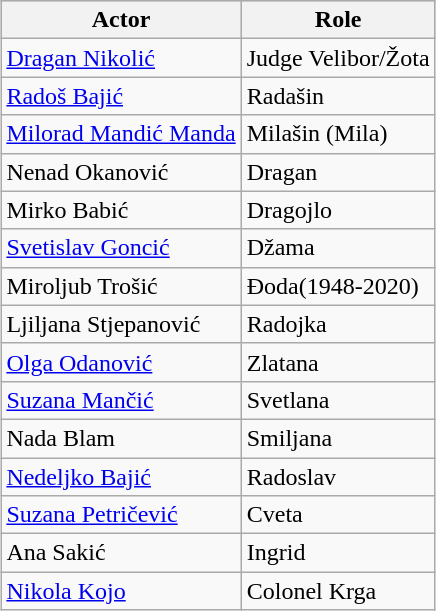<table class="wikitable" style="margin:1em auto;">
<tr bgcolor="#CCCCCC">
<th><strong>Actor</strong></th>
<th><strong>Role</strong></th>
</tr>
<tr>
<td><a href='#'>Dragan Nikolić</a></td>
<td>Judge Velibor/Žota</td>
</tr>
<tr>
<td><a href='#'>Radoš Bajić</a></td>
<td>Radašin</td>
</tr>
<tr>
<td><a href='#'>Milorad Mandić Manda</a></td>
<td>Milašin (Mila)</td>
</tr>
<tr>
<td>Nenad Okanović</td>
<td>Dragan</td>
</tr>
<tr>
<td>Mirko Babić</td>
<td>Dragojlo</td>
</tr>
<tr>
<td><a href='#'>Svetislav Goncić</a></td>
<td>Džama</td>
</tr>
<tr>
<td>Miroljub Trošić</td>
<td>Đoda(1948-2020)</td>
</tr>
<tr>
<td>Ljiljana Stjepanović</td>
<td>Radojka</td>
</tr>
<tr>
<td><a href='#'>Olga Odanović</a></td>
<td>Zlatana</td>
</tr>
<tr>
<td><a href='#'>Suzana Mančić</a></td>
<td>Svetlana</td>
</tr>
<tr>
<td>Nada Blam</td>
<td>Smiljana</td>
</tr>
<tr>
<td><a href='#'>Nedeljko Bajić</a></td>
<td>Radoslav</td>
</tr>
<tr>
<td><a href='#'>Suzana Petričević</a></td>
<td>Cveta</td>
</tr>
<tr>
<td>Ana Sakić</td>
<td>Ingrid</td>
</tr>
<tr>
<td><a href='#'>Nikola Kojo</a></td>
<td>Colonel Krga</td>
</tr>
</table>
